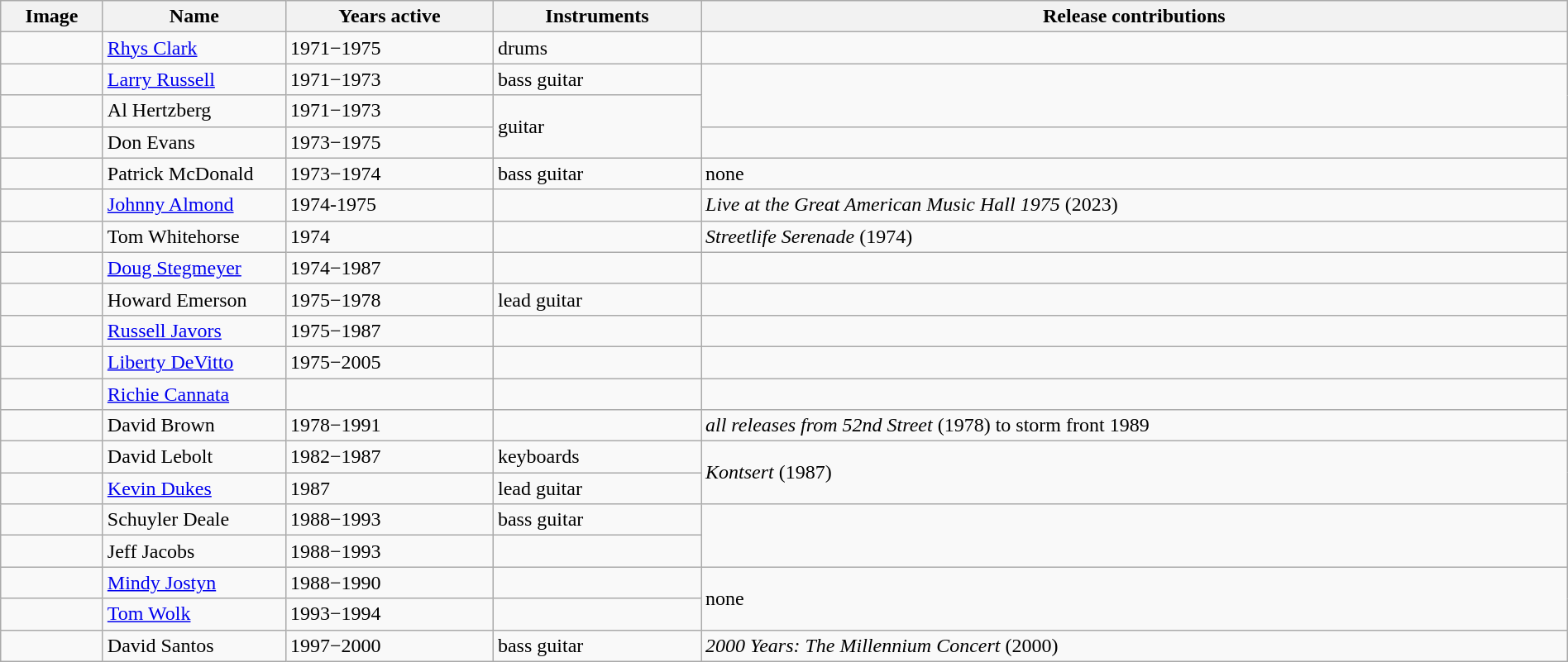<table class="wikitable" width="100%" border="1">
<tr>
<th width="75">Image</th>
<th width="140">Name</th>
<th width="160">Years active</th>
<th width="160">Instruments</th>
<th>Release contributions</th>
</tr>
<tr>
<td></td>
<td><a href='#'>Rhys Clark</a></td>
<td>1971−1975</td>
<td>drums</td>
<td></td>
</tr>
<tr>
<td></td>
<td><a href='#'>Larry Russell</a></td>
<td>1971−1973</td>
<td>bass guitar</td>
<td rowspan="2"></td>
</tr>
<tr>
<td></td>
<td>Al Hertzberg</td>
<td>1971−1973 </td>
<td rowspan="2">guitar</td>
</tr>
<tr>
<td></td>
<td>Don Evans</td>
<td>1973−1975</td>
<td></td>
</tr>
<tr>
<td></td>
<td>Patrick McDonald</td>
<td>1973−1974</td>
<td>bass guitar</td>
<td>none</td>
</tr>
<tr>
<td></td>
<td><a href='#'>Johnny Almond</a></td>
<td>1974-1975 </td>
<td></td>
<td><em>Live at the Great American Music Hall 1975</em> (2023)</td>
</tr>
<tr>
<td></td>
<td>Tom Whitehorse</td>
<td>1974</td>
<td></td>
<td><em>Streetlife Serenade</em> (1974)</td>
</tr>
<tr>
<td></td>
<td><a href='#'>Doug Stegmeyer</a></td>
<td>1974−1987 </td>
<td></td>
<td></td>
</tr>
<tr>
<td></td>
<td>Howard Emerson</td>
<td>1975−1978</td>
<td>lead guitar</td>
<td></td>
</tr>
<tr>
<td></td>
<td><a href='#'>Russell Javors</a></td>
<td>1975−1987</td>
<td></td>
<td></td>
</tr>
<tr>
<td></td>
<td><a href='#'>Liberty DeVitto</a></td>
<td>1975−2005</td>
<td></td>
<td></td>
</tr>
<tr>
<td></td>
<td><a href='#'>Richie Cannata</a></td>
<td></td>
<td></td>
<td></td>
</tr>
<tr>
<td></td>
<td>David Brown</td>
<td>1978−1991  </td>
<td></td>
<td><em>all releases from 52nd Street</em> (1978) to storm front 1989</td>
</tr>
<tr>
<td></td>
<td>David Lebolt</td>
<td>1982−1987</td>
<td>keyboards</td>
<td rowspan="2"><em>Kontsert</em> (1987)</td>
</tr>
<tr>
<td></td>
<td><a href='#'>Kevin Dukes</a></td>
<td>1987 </td>
<td>lead guitar</td>
</tr>
<tr>
<td></td>
<td>Schuyler Deale</td>
<td>1988−1993 </td>
<td>bass guitar</td>
<td rowspan="2"></td>
</tr>
<tr>
<td></td>
<td>Jeff Jacobs</td>
<td>1988−1993</td>
<td></td>
</tr>
<tr>
<td></td>
<td><a href='#'>Mindy Jostyn</a></td>
<td>1988−1990 </td>
<td></td>
<td rowspan="2">none</td>
</tr>
<tr>
<td></td>
<td><a href='#'>Tom Wolk</a></td>
<td>1993−1994 </td>
<td></td>
</tr>
<tr>
<td></td>
<td>David Santos</td>
<td>1997−2000</td>
<td>bass guitar</td>
<td><em>2000 Years: The Millennium Concert</em> (2000)</td>
</tr>
</table>
